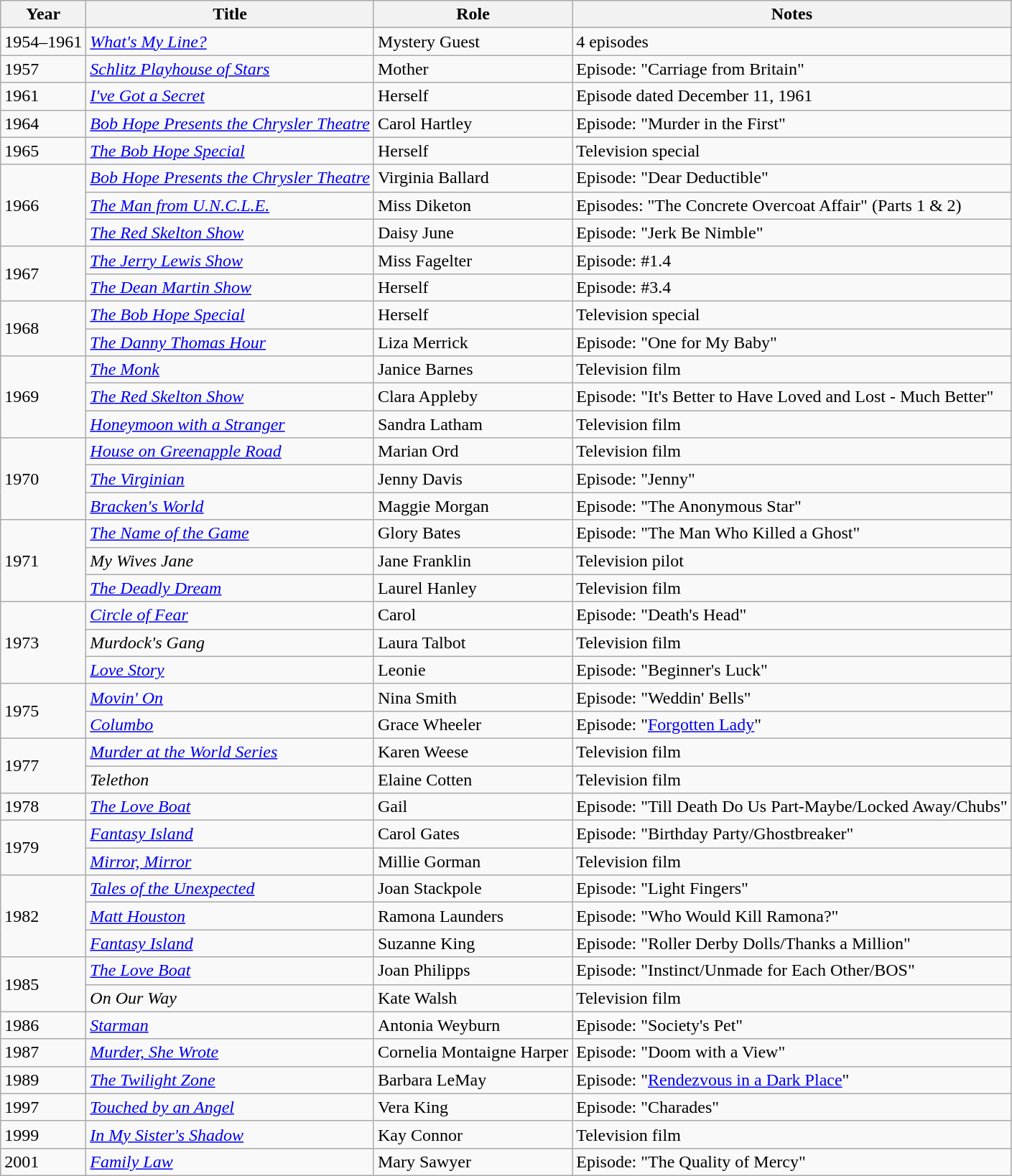<table class="wikitable sortable plainrowheaders">
<tr>
<th>Year</th>
<th>Title</th>
<th>Role</th>
<th class="unsortable">Notes</th>
</tr>
<tr>
<td>1954–1961</td>
<td><em><a href='#'>What's My Line?</a></em></td>
<td>Mystery Guest</td>
<td>4 episodes</td>
</tr>
<tr>
<td>1957</td>
<td><em><a href='#'>Schlitz Playhouse of Stars</a></em></td>
<td>Mother</td>
<td>Episode: "Carriage from Britain"</td>
</tr>
<tr>
<td>1961</td>
<td><em><a href='#'>I've Got a Secret</a></em></td>
<td>Herself</td>
<td>Episode dated December 11, 1961</td>
</tr>
<tr>
<td>1964</td>
<td><em><a href='#'>Bob Hope Presents the Chrysler Theatre</a></em></td>
<td>Carol Hartley</td>
<td>Episode: "Murder in the First"</td>
</tr>
<tr>
<td>1965</td>
<td><em><a href='#'>The Bob Hope Special</a></em></td>
<td>Herself</td>
<td>Television special</td>
</tr>
<tr>
<td rowspan="3">1966</td>
<td><em><a href='#'>Bob Hope Presents the Chrysler Theatre</a></em></td>
<td>Virginia Ballard</td>
<td>Episode: "Dear Deductible"</td>
</tr>
<tr>
<td><em><a href='#'>The Man from U.N.C.L.E.</a></em></td>
<td>Miss Diketon</td>
<td>Episodes: "The Concrete Overcoat Affair" (Parts 1 & 2)</td>
</tr>
<tr>
<td><em><a href='#'>The Red Skelton Show</a></em></td>
<td>Daisy June</td>
<td>Episode: "Jerk Be Nimble"</td>
</tr>
<tr>
<td rowspan="2">1967</td>
<td><em><a href='#'>The Jerry Lewis Show</a></em></td>
<td>Miss Fagelter</td>
<td>Episode: #1.4</td>
</tr>
<tr>
<td><em><a href='#'>The Dean Martin Show</a></em></td>
<td>Herself</td>
<td>Episode: #3.4</td>
</tr>
<tr>
<td rowspan="2">1968</td>
<td><em><a href='#'>The Bob Hope Special</a></em></td>
<td>Herself</td>
<td>Television special</td>
</tr>
<tr>
<td><em><a href='#'>The Danny Thomas Hour</a></em></td>
<td>Liza Merrick</td>
<td>Episode: "One for My Baby"</td>
</tr>
<tr>
<td rowspan="3">1969</td>
<td><em><a href='#'>The Monk</a></em></td>
<td>Janice Barnes</td>
<td>Television film</td>
</tr>
<tr>
<td><em><a href='#'>The Red Skelton Show</a></em></td>
<td>Clara Appleby</td>
<td>Episode: "It's Better to Have Loved and Lost - Much Better"</td>
</tr>
<tr>
<td><em><a href='#'>Honeymoon with a Stranger</a></em></td>
<td>Sandra Latham</td>
<td>Television film</td>
</tr>
<tr>
<td rowspan="3">1970</td>
<td><em><a href='#'>House on Greenapple Road</a></em></td>
<td>Marian Ord</td>
<td>Television film</td>
</tr>
<tr>
<td><em><a href='#'>The Virginian</a></em></td>
<td>Jenny Davis</td>
<td>Episode: "Jenny"</td>
</tr>
<tr>
<td><em><a href='#'>Bracken's World</a></em></td>
<td>Maggie Morgan</td>
<td>Episode: "The Anonymous Star"</td>
</tr>
<tr>
<td rowspan="3">1971</td>
<td><em><a href='#'>The Name of the Game</a></em></td>
<td>Glory Bates</td>
<td>Episode: "The Man Who Killed a Ghost"</td>
</tr>
<tr>
<td><em>My Wives Jane</em></td>
<td>Jane Franklin</td>
<td>Television pilot</td>
</tr>
<tr>
<td><em><a href='#'>The Deadly Dream</a></em></td>
<td>Laurel Hanley</td>
<td>Television film</td>
</tr>
<tr>
<td rowspan="3">1973</td>
<td><em><a href='#'>Circle of Fear</a></em></td>
<td>Carol</td>
<td>Episode: "Death's Head"</td>
</tr>
<tr>
<td><em>Murdock's Gang</em></td>
<td>Laura Talbot</td>
<td>Television film</td>
</tr>
<tr>
<td><em><a href='#'>Love Story</a></em></td>
<td>Leonie</td>
<td>Episode: "Beginner's Luck"</td>
</tr>
<tr>
<td rowspan="2">1975</td>
<td><em><a href='#'>Movin' On</a></em></td>
<td>Nina Smith</td>
<td>Episode: "Weddin' Bells"</td>
</tr>
<tr>
<td><em><a href='#'>Columbo</a></em></td>
<td>Grace Wheeler</td>
<td>Episode: "<a href='#'>Forgotten Lady</a>"</td>
</tr>
<tr>
<td rowspan="2">1977</td>
<td><em><a href='#'>Murder at the World Series</a></em></td>
<td>Karen Weese</td>
<td>Television film</td>
</tr>
<tr>
<td><em>Telethon</em></td>
<td>Elaine Cotten</td>
<td>Television film</td>
</tr>
<tr>
<td>1978</td>
<td><em><a href='#'>The Love Boat</a></em></td>
<td>Gail</td>
<td>Episode: "Till Death Do Us Part-Maybe/Locked Away/Chubs"</td>
</tr>
<tr>
<td rowspan="2">1979</td>
<td><em><a href='#'>Fantasy Island</a></em></td>
<td>Carol Gates</td>
<td>Episode: "Birthday Party/Ghostbreaker"</td>
</tr>
<tr>
<td><em><a href='#'>Mirror, Mirror</a></em></td>
<td>Millie Gorman</td>
<td>Television film</td>
</tr>
<tr>
<td rowspan="3">1982</td>
<td><em><a href='#'>Tales of the Unexpected</a></em></td>
<td>Joan Stackpole</td>
<td>Episode: "Light Fingers"</td>
</tr>
<tr>
<td><em><a href='#'>Matt Houston</a></em></td>
<td>Ramona Launders</td>
<td>Episode: "Who Would Kill Ramona?"</td>
</tr>
<tr>
<td><em><a href='#'>Fantasy Island</a></em></td>
<td>Suzanne King</td>
<td>Episode: "Roller Derby Dolls/Thanks a Million"</td>
</tr>
<tr>
<td rowspan="2">1985</td>
<td><em><a href='#'>The Love Boat</a></em></td>
<td>Joan Philipps</td>
<td>Episode: "Instinct/Unmade for Each Other/BOS"</td>
</tr>
<tr>
<td><em>On Our Way</em></td>
<td>Kate Walsh</td>
<td>Television film</td>
</tr>
<tr>
<td>1986</td>
<td><em><a href='#'>Starman</a></em></td>
<td>Antonia Weyburn</td>
<td>Episode: "Society's Pet"</td>
</tr>
<tr>
<td>1987</td>
<td><em><a href='#'>Murder, She Wrote</a></em></td>
<td>Cornelia Montaigne Harper</td>
<td>Episode: "Doom with a View"</td>
</tr>
<tr>
<td>1989</td>
<td><em><a href='#'>The Twilight Zone</a></em></td>
<td>Barbara LeMay</td>
<td>Episode: "<a href='#'>Rendezvous in a Dark Place</a>"</td>
</tr>
<tr>
<td>1997</td>
<td><em><a href='#'>Touched by an Angel</a></em></td>
<td>Vera King</td>
<td>Episode: "Charades"</td>
</tr>
<tr>
<td>1999</td>
<td><em><a href='#'>In My Sister's Shadow</a></em></td>
<td>Kay Connor</td>
<td>Television film</td>
</tr>
<tr>
<td>2001</td>
<td><em><a href='#'>Family Law</a></em></td>
<td>Mary Sawyer</td>
<td>Episode: "The Quality of Mercy"</td>
</tr>
</table>
